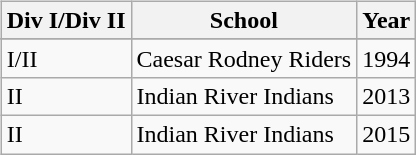<table>
<tr style="vertical-align:top;">
<td><br><table class="wikitable">
<tr>
<th>Div I/Div II</th>
<th>School</th>
<th>Year</th>
</tr>
<tr>
</tr>
<tr>
<td>I/II</td>
<td>Caesar Rodney Riders</td>
<td>1994</td>
</tr>
<tr>
<td>II</td>
<td>Indian River Indians</td>
<td>2013</td>
</tr>
<tr>
<td>II</td>
<td>Indian River Indians</td>
<td>2015</td>
</tr>
</table>
</td>
</tr>
</table>
